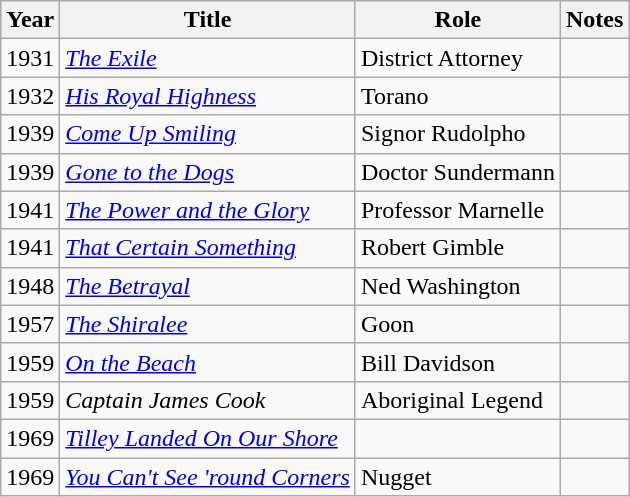<table class="wikitable">
<tr>
<th>Year</th>
<th>Title</th>
<th>Role</th>
<th>Notes</th>
</tr>
<tr>
<td>1931</td>
<td><em><a href='#'>The Exile</a></em></td>
<td>District Attorney</td>
<td></td>
</tr>
<tr>
<td>1932</td>
<td><em><a href='#'>His Royal Highness</a></em></td>
<td>Torano</td>
<td></td>
</tr>
<tr>
<td>1939</td>
<td><em><a href='#'>Come Up Smiling</a></em></td>
<td>Signor Rudolpho</td>
<td></td>
</tr>
<tr>
<td>1939</td>
<td><em><a href='#'>Gone to the Dogs</a></em></td>
<td>Doctor Sundermann</td>
<td></td>
</tr>
<tr>
<td>1941</td>
<td><em><a href='#'>The Power and the Glory</a></em></td>
<td>Professor Marnelle</td>
<td></td>
</tr>
<tr>
<td>1941</td>
<td><em><a href='#'>That Certain Something</a></em></td>
<td>Robert Gimble</td>
<td></td>
</tr>
<tr>
<td>1948</td>
<td><em><a href='#'>The Betrayal</a></em></td>
<td>Ned Washington</td>
<td></td>
</tr>
<tr>
<td>1957</td>
<td><em><a href='#'>The Shiralee</a></em></td>
<td>Goon</td>
<td></td>
</tr>
<tr>
<td>1959</td>
<td><em><a href='#'>On the Beach</a></em></td>
<td>Bill Davidson</td>
<td></td>
</tr>
<tr>
<td>1959</td>
<td><em>Captain James Cook</em></td>
<td>Aboriginal Legend</td>
<td></td>
</tr>
<tr>
<td>1969</td>
<td><em><a href='#'>Tilley Landed On Our Shore</a></em></td>
<td></td>
<td></td>
</tr>
<tr>
<td>1969</td>
<td><em><a href='#'>You Can't See 'round Corners</a></em></td>
<td>Nugget</td>
<td></td>
</tr>
</table>
